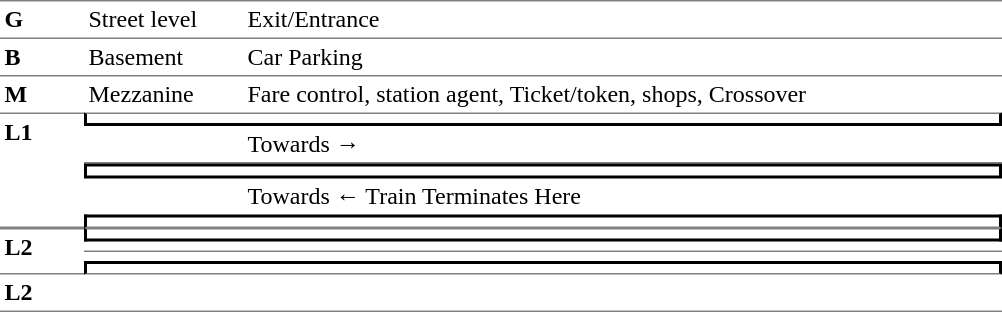<table border=0 cellspacing=0 cellpadding=3>
<tr>
<td style="border-bottom:solid 1px gray;border-top:solid 1px gray;" width=50 valign=top><strong>G</strong></td>
<td style="border-top:solid 1px gray;border-bottom:solid 1px gray;" width=100 valign=top>Street level</td>
<td style="border-top:solid 1px gray;border-bottom:solid 1px gray;" width=500 valign=top>Exit/Entrance</td>
</tr>
<tr>
<td style="border-bottom:solid 1px gray;"><strong>B</strong></td>
<td style="border-bottom:solid 1px gray;">Basement</td>
<td style="border-bottom:solid 1px gray;">Car Parking</td>
</tr>
<tr>
<td valign=top><strong>M</strong></td>
<td valign=top>Mezzanine</td>
<td valign=top>Fare control, station agent, Ticket/token, shops, Crossover<br></td>
</tr>
<tr>
<td rowspan="5" style="border-top:solid 1px gray;border-bottom:solid 1px gray;" width="50" valign="top"><strong>L1</strong></td>
<td style="border-top:solid 1px gray;border-right:solid 2px black;border-left:solid 2px black;border-bottom:solid 2px black;text-align:center;" colspan=2></td>
</tr>
<tr>
<td style="border-bottom:solid 1px gray;" width=100></td>
<td style="border-bottom:solid 1px gray;" width=500>Towards →  </td>
</tr>
<tr>
<td colspan="2" style="border-top:solid 2px black;border-right:solid 2px black;border-left:solid 2px black;border-bottom:solid 2px black;text-align:center;"> </td>
</tr>
<tr>
<td></td>
<td>Towards ← Train Terminates Here</td>
</tr>
<tr>
<td colspan="2" style="border-top:solid 2px black;border-right:solid 2px black;border-left:solid 2px black;border-bottom:solid 1px gray;text-align:center;"></td>
</tr>
<tr>
<td rowspan="4" width="50" valign="top" style="border-top:solid 1px gray;border-bottom:solid 1px gray;"><strong>L2</strong></td>
<td colspan="2" style="border-top:solid 1px gray;border-right:solid 2px black;border-left:solid 2px black;border-bottom:solid 2px black;text-align:center;"></td>
</tr>
<tr>
<td width="100" style="border-bottom:solid 1px gray;"></td>
<td width="500" style="border-bottom:solid 1px gray;"></td>
</tr>
<tr>
<td></td>
<td></td>
</tr>
<tr>
<td colspan="2" style="border-top:solid 2px black;border-right:solid 2px black;border-left:solid 2px black;border-bottom:solid 1px gray;text-align:center;"></td>
</tr>
<tr>
<td rowspan="2" width="50" valign="top" style="border-bottom:solid 1px gray;"><strong>L2</strong></td>
<td width="100" style="border-bottom:solid 1px gray;"></td>
<td width="500" style="border-bottom:solid 1px gray;"></td>
</tr>
<tr>
</tr>
</table>
